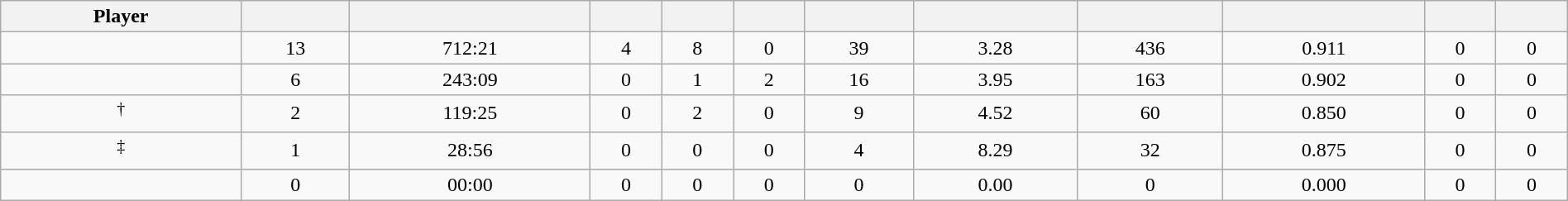<table class="wikitable sortable" style="width:100%; text-align:center;">
<tr>
<th>Player</th>
<th></th>
<th></th>
<th></th>
<th></th>
<th></th>
<th></th>
<th></th>
<th></th>
<th></th>
<th></th>
<th></th>
</tr>
<tr>
<td></td>
<td>13</td>
<td>712:21</td>
<td>4</td>
<td>8</td>
<td>0</td>
<td>39</td>
<td>3.28</td>
<td>436</td>
<td>0.911</td>
<td>0</td>
<td>0</td>
</tr>
<tr>
<td></td>
<td>6</td>
<td>243:09</td>
<td>0</td>
<td>1</td>
<td>2</td>
<td>16</td>
<td>3.95</td>
<td>163</td>
<td>0.902</td>
<td>0</td>
<td>0</td>
</tr>
<tr>
<td><sup>†</sup></td>
<td>2</td>
<td>119:25</td>
<td>0</td>
<td>2</td>
<td>0</td>
<td>9</td>
<td>4.52</td>
<td>60</td>
<td>0.850</td>
<td>0</td>
<td>0</td>
</tr>
<tr>
<td><sup>‡</sup></td>
<td>1</td>
<td>28:56</td>
<td>0</td>
<td>0</td>
<td>0</td>
<td>4</td>
<td>8.29</td>
<td>32</td>
<td>0.875</td>
<td>0</td>
<td>0</td>
</tr>
<tr>
<td></td>
<td>0</td>
<td>00:00</td>
<td>0</td>
<td>0</td>
<td>0</td>
<td>0</td>
<td>0.00</td>
<td>0</td>
<td>0.000</td>
<td>0</td>
<td>0</td>
</tr>
</table>
